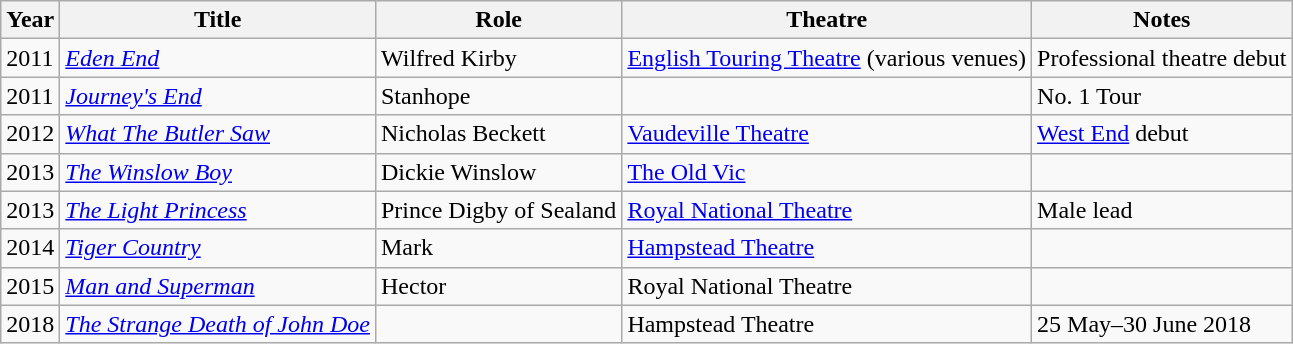<table class="wikitable plainrowheaders sortable">
<tr>
<th scope="col">Year</th>
<th scope="col">Title</th>
<th scope="col">Role</th>
<th scope="col">Theatre</th>
<th class="unsortable">Notes</th>
</tr>
<tr>
<td>2011</td>
<td><em><a href='#'>Eden End</a></em></td>
<td>Wilfred Kirby</td>
<td><a href='#'>English Touring Theatre</a> (various venues)</td>
<td>Professional theatre debut</td>
</tr>
<tr>
<td>2011</td>
<td><em><a href='#'>Journey's End</a></em></td>
<td>Stanhope</td>
<td></td>
<td>No. 1 Tour</td>
</tr>
<tr>
<td>2012</td>
<td><em><a href='#'>What The Butler Saw</a></em></td>
<td>Nicholas Beckett</td>
<td><a href='#'>Vaudeville Theatre</a></td>
<td><a href='#'>West End</a> debut</td>
</tr>
<tr>
<td>2013</td>
<td><em><a href='#'>The Winslow Boy</a></em></td>
<td>Dickie Winslow</td>
<td><a href='#'>The Old Vic</a></td>
<td></td>
</tr>
<tr>
<td>2013</td>
<td><em><a href='#'>The Light Princess</a></em></td>
<td>Prince Digby of Sealand</td>
<td><a href='#'>Royal National Theatre</a></td>
<td>Male lead</td>
</tr>
<tr>
<td>2014</td>
<td><em><a href='#'>Tiger Country</a></em></td>
<td>Mark</td>
<td><a href='#'>Hampstead Theatre</a></td>
<td></td>
</tr>
<tr>
<td>2015</td>
<td><em><a href='#'>Man and Superman</a></em></td>
<td>Hector</td>
<td>Royal National Theatre</td>
<td></td>
</tr>
<tr>
<td>2018</td>
<td><em><a href='#'>The Strange Death of John Doe</a></em></td>
<td></td>
<td>Hampstead Theatre</td>
<td>25 May–30 June 2018</td>
</tr>
</table>
